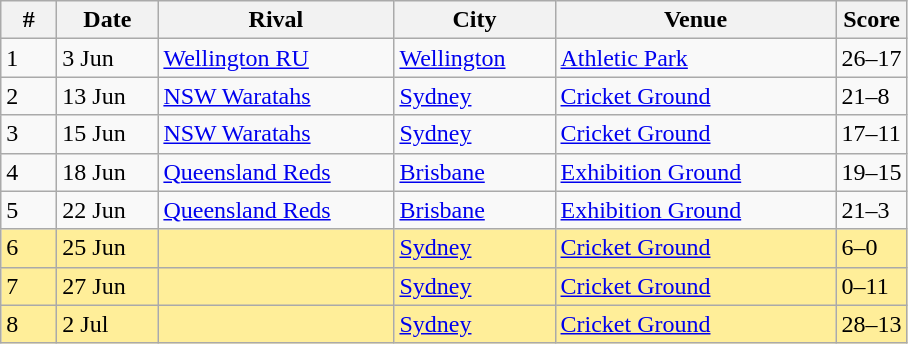<table class="wikitable sortable">
<tr>
<th width=30px>#</th>
<th width=60px>Date</th>
<th width=150px>Rival</th>
<th width=100px>City</th>
<th width=180px>Venue</th>
<th width=40px>Score</th>
</tr>
<tr>
<td>1</td>
<td>3 Jun</td>
<td><a href='#'>Wellington RU</a></td>
<td><a href='#'>Wellington</a></td>
<td><a href='#'>Athletic Park</a></td>
<td>26–17</td>
</tr>
<tr>
<td>2</td>
<td>13 Jun</td>
<td><a href='#'>NSW Waratahs</a></td>
<td><a href='#'>Sydney</a></td>
<td><a href='#'>Cricket Ground</a></td>
<td>21–8</td>
</tr>
<tr>
<td>3</td>
<td>15 Jun</td>
<td><a href='#'>NSW Waratahs</a></td>
<td><a href='#'>Sydney</a></td>
<td><a href='#'>Cricket Ground</a></td>
<td>17–11</td>
</tr>
<tr>
<td>4</td>
<td>18 Jun</td>
<td><a href='#'>Queensland Reds</a></td>
<td><a href='#'>Brisbane</a></td>
<td><a href='#'>Exhibition Ground</a></td>
<td>19–15</td>
</tr>
<tr>
<td>5</td>
<td>22 Jun</td>
<td><a href='#'>Queensland Reds</a></td>
<td><a href='#'>Brisbane</a></td>
<td><a href='#'>Exhibition Ground</a></td>
<td>21–3</td>
</tr>
<tr bgcolor=#ffee99>
<td>6</td>
<td>25 Jun</td>
<td></td>
<td><a href='#'>Sydney</a></td>
<td><a href='#'>Cricket Ground</a></td>
<td>6–0</td>
</tr>
<tr bgcolor=#ffee99>
<td>7</td>
<td>27 Jun</td>
<td></td>
<td><a href='#'>Sydney</a></td>
<td><a href='#'>Cricket Ground</a></td>
<td>0–11</td>
</tr>
<tr bgcolor=#ffee99>
<td>8</td>
<td>2 Jul</td>
<td></td>
<td><a href='#'>Sydney</a></td>
<td><a href='#'>Cricket Ground</a></td>
<td>28–13</td>
</tr>
</table>
